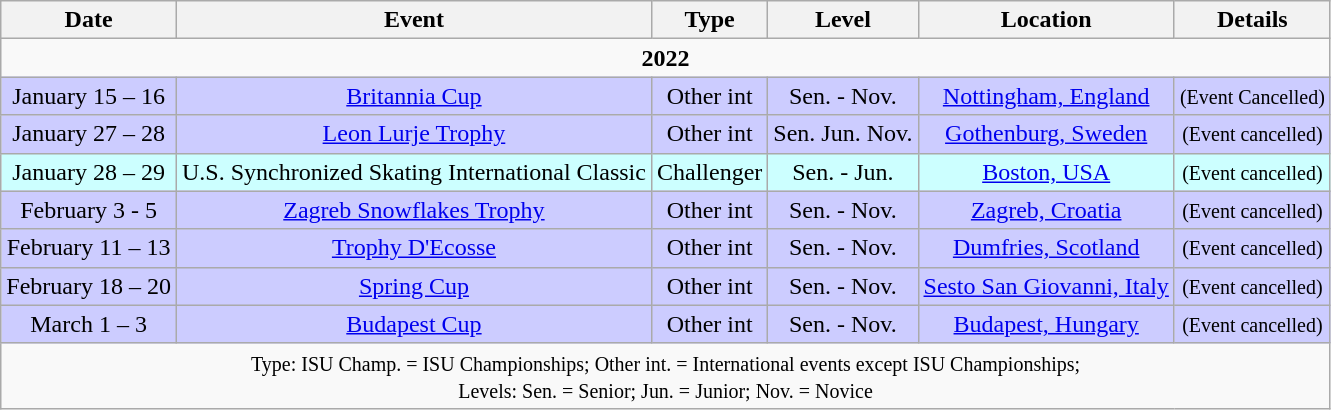<table class="wikitable" style="text-align:center">
<tr>
<th>Date</th>
<th>Event</th>
<th>Type</th>
<th>Level</th>
<th>Location</th>
<th>Details</th>
</tr>
<tr>
<td colspan="6" align="center"><strong>2022</strong></td>
</tr>
<tr bgcolor="CCCCFF">
<td>January 15 – 16</td>
<td align="center"><a href='#'>Britannia Cup</a></td>
<td>Other int</td>
<td>Sen. - Nov.</td>
<td><a href='#'>Nottingham, England</a></td>
<td><small>(Event Cancelled)</small></td>
</tr>
<tr bgcolor="CCCCFF">
<td>January 27 – 28</td>
<td align="center"><a href='#'>Leon Lurje Trophy</a></td>
<td>Other int</td>
<td>Sen. Jun. Nov.</td>
<td><a href='#'>Gothenburg, Sweden</a></td>
<td><small>(Event cancelled)</small></td>
</tr>
<tr bgcolor="#ccffff">
<td>January 28 – 29</td>
<td align="center">U.S. Synchronized Skating International Classic</td>
<td>Challenger</td>
<td>Sen. - Jun.</td>
<td><a href='#'>Boston, USA</a></td>
<td><small>(Event cancelled)</small></td>
</tr>
<tr bgcolor="CCCCFF">
<td>February 3 - 5</td>
<td align="center"><a href='#'>Zagreb Snowflakes Trophy</a></td>
<td>Other int</td>
<td>Sen. - Nov.</td>
<td><a href='#'>Zagreb, Croatia</a></td>
<td><small>(Event cancelled)</small></td>
</tr>
<tr bgcolor="CCCCFF">
<td>February 11 – 13</td>
<td align="center"><a href='#'>Trophy D'Ecosse</a></td>
<td>Other int</td>
<td>Sen. - Nov.</td>
<td><a href='#'>Dumfries, Scotland</a></td>
<td><small>(Event cancelled)</small></td>
</tr>
<tr bgcolor="CCCCFF">
<td>February 18 – 20</td>
<td align="center"><a href='#'>Spring Cup</a></td>
<td>Other int</td>
<td>Sen. - Nov.</td>
<td><a href='#'>Sesto San Giovanni, Italy</a></td>
<td><small>(Event cancelled)</small></td>
</tr>
<tr bgcolor="CCCCFF">
<td>March 1 – 3</td>
<td align="center"><a href='#'>Budapest Cup</a></td>
<td>Other int</td>
<td>Sen. - Nov.</td>
<td><a href='#'>Budapest, Hungary</a></td>
<td><small>(Event cancelled)</small></td>
</tr>
<tr>
<td colspan="6" align="center"><small>Type: ISU Champ. = ISU Championships; Other int. = International events except ISU Championships;</small><br><small>Levels: Sen. = Senior; Jun. = Junior; Nov. = Novice</small></td>
</tr>
</table>
